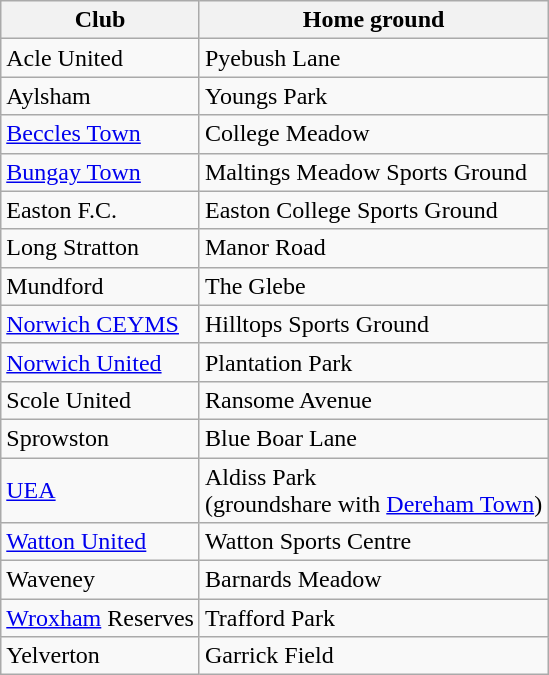<table class="wikitable">
<tr>
<th>Club</th>
<th>Home ground</th>
</tr>
<tr>
<td>Acle United</td>
<td>Pyebush Lane</td>
</tr>
<tr>
<td>Aylsham</td>
<td>Youngs Park</td>
</tr>
<tr>
<td><a href='#'>Beccles Town</a></td>
<td>College Meadow</td>
</tr>
<tr>
<td><a href='#'>Bungay Town</a></td>
<td>Maltings Meadow Sports Ground</td>
</tr>
<tr>
<td>Easton F.C.</td>
<td>Easton College Sports Ground</td>
</tr>
<tr>
<td>Long Stratton</td>
<td>Manor Road</td>
</tr>
<tr>
<td>Mundford</td>
<td>The Glebe</td>
</tr>
<tr>
<td><a href='#'>Norwich CEYMS</a></td>
<td>Hilltops Sports Ground</td>
</tr>
<tr>
<td><a href='#'>Norwich United</a></td>
<td>Plantation Park</td>
</tr>
<tr>
<td>Scole United</td>
<td>Ransome Avenue</td>
</tr>
<tr>
<td>Sprowston</td>
<td>Blue Boar Lane</td>
</tr>
<tr>
<td><a href='#'>UEA</a></td>
<td>Aldiss Park<br>(groundshare with <a href='#'>Dereham Town</a>)</td>
</tr>
<tr>
<td><a href='#'>Watton United</a></td>
<td>Watton Sports Centre</td>
</tr>
<tr>
<td>Waveney</td>
<td>Barnards Meadow</td>
</tr>
<tr>
<td><a href='#'>Wroxham</a> Reserves</td>
<td>Trafford Park</td>
</tr>
<tr>
<td>Yelverton</td>
<td>Garrick Field</td>
</tr>
</table>
